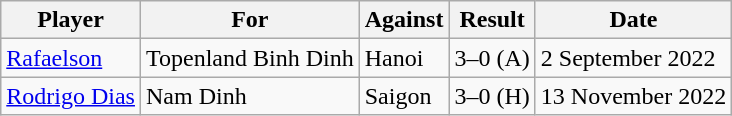<table class="wikitable">
<tr>
<th>Player</th>
<th>For</th>
<th>Against</th>
<th style="text-align:center">Result</th>
<th>Date</th>
</tr>
<tr>
<td> <a href='#'>Rafaelson</a></td>
<td>Topenland Binh Dinh</td>
<td>Hanoi</td>
<td>3–0 (A)</td>
<td>2 September 2022</td>
</tr>
<tr>
<td> <a href='#'>Rodrigo Dias</a></td>
<td>Nam Dinh</td>
<td>Saigon</td>
<td>3–0 (H)</td>
<td>13 November 2022</td>
</tr>
</table>
